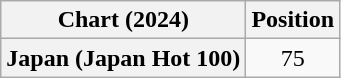<table class="wikitable plainrowheaders" style="text-align:center">
<tr>
<th scope="col">Chart (2024)</th>
<th scope="col">Position</th>
</tr>
<tr>
<th scope="row">Japan (Japan Hot 100)</th>
<td>75</td>
</tr>
</table>
